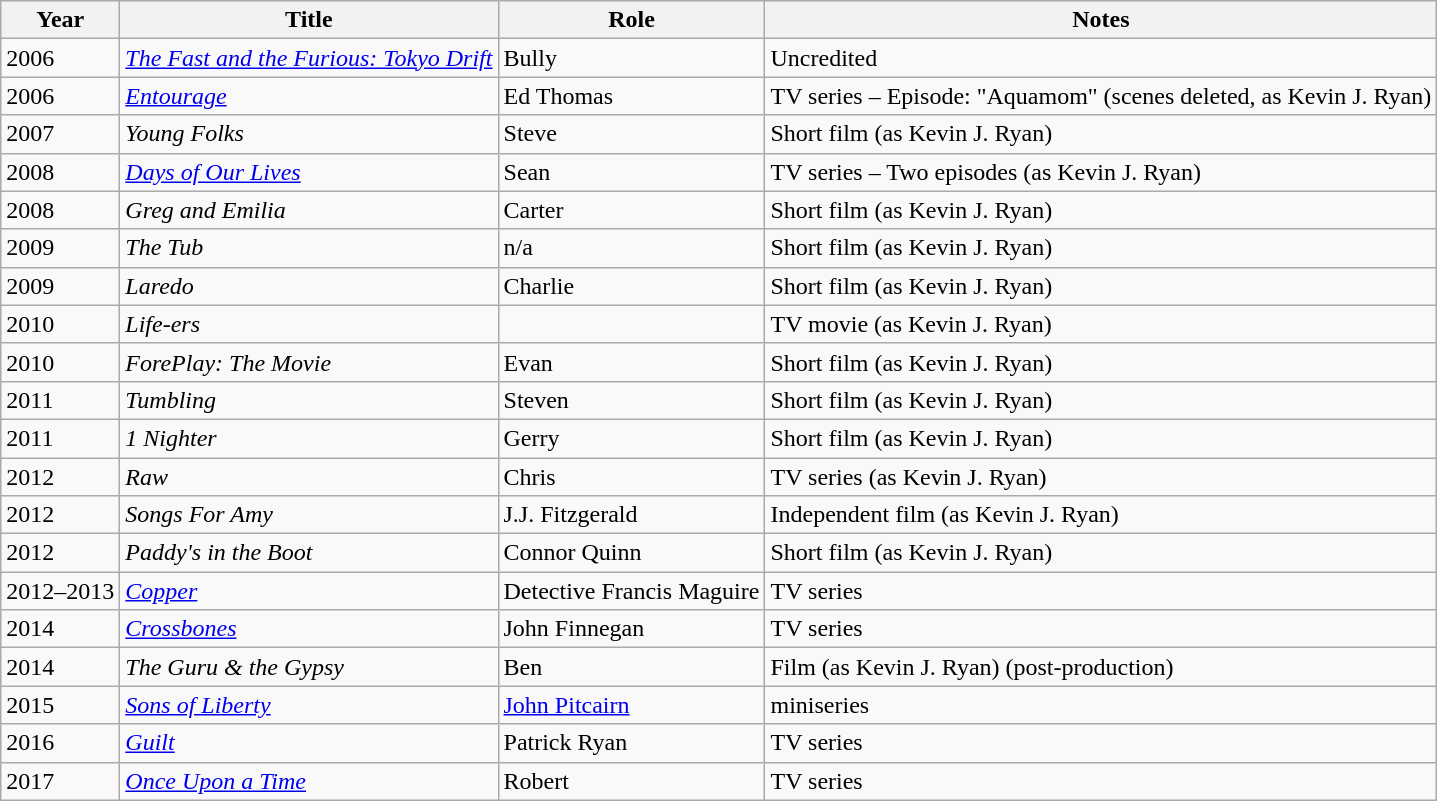<table class = "wikitable sortable">
<tr>
<th>Year</th>
<th>Title</th>
<th>Role</th>
<th class = "unsortable">Notes</th>
</tr>
<tr>
<td>2006</td>
<td><em><a href='#'>The Fast and the Furious: Tokyo Drift</a></em></td>
<td>Bully</td>
<td>Uncredited</td>
</tr>
<tr>
<td>2006</td>
<td><em><a href='#'>Entourage</a></em></td>
<td>Ed Thomas</td>
<td>TV series – Episode: "Aquamom" (scenes deleted, as Kevin J. Ryan)</td>
</tr>
<tr>
<td>2007</td>
<td><em>Young Folks</em></td>
<td>Steve</td>
<td>Short film (as Kevin J. Ryan)</td>
</tr>
<tr>
<td>2008</td>
<td><em><a href='#'>Days of Our Lives</a></em></td>
<td>Sean</td>
<td>TV series – Two episodes (as Kevin J. Ryan)</td>
</tr>
<tr>
<td>2008</td>
<td><em>Greg and Emilia</em></td>
<td>Carter</td>
<td>Short film (as Kevin J. Ryan)</td>
</tr>
<tr>
<td>2009</td>
<td><em>The Tub</em></td>
<td>n/a</td>
<td>Short film (as Kevin J. Ryan)</td>
</tr>
<tr>
<td>2009</td>
<td><em>Laredo</em></td>
<td>Charlie</td>
<td>Short film (as Kevin J. Ryan)</td>
</tr>
<tr>
<td>2010</td>
<td><em>Life-ers</em></td>
<td></td>
<td>TV movie (as Kevin J. Ryan)</td>
</tr>
<tr>
<td>2010</td>
<td><em>ForePlay: The Movie</em></td>
<td>Evan</td>
<td>Short film (as Kevin J. Ryan)</td>
</tr>
<tr>
<td>2011</td>
<td><em>Tumbling</em></td>
<td>Steven</td>
<td>Short film (as Kevin J. Ryan)</td>
</tr>
<tr>
<td>2011</td>
<td><em>1 Nighter</em></td>
<td>Gerry</td>
<td>Short film (as Kevin J. Ryan)</td>
</tr>
<tr>
<td>2012</td>
<td><em>Raw</em></td>
<td>Chris</td>
<td>TV series (as Kevin J. Ryan)</td>
</tr>
<tr>
<td>2012</td>
<td><em>Songs For Amy</em></td>
<td>J.J. Fitzgerald</td>
<td>Independent film (as Kevin J. Ryan)</td>
</tr>
<tr>
<td>2012</td>
<td><em>Paddy's in the Boot</em></td>
<td>Connor Quinn</td>
<td>Short film (as Kevin J. Ryan)</td>
</tr>
<tr>
<td>2012–2013</td>
<td><em><a href='#'>Copper</a></em></td>
<td>Detective Francis Maguire</td>
<td>TV series</td>
</tr>
<tr>
<td>2014</td>
<td><em><a href='#'>Crossbones</a></em></td>
<td>John Finnegan</td>
<td>TV series</td>
</tr>
<tr>
<td>2014</td>
<td><em>The Guru & the Gypsy</em></td>
<td>Ben</td>
<td>Film (as Kevin J. Ryan) (post-production)</td>
</tr>
<tr>
<td>2015</td>
<td><em><a href='#'>Sons of Liberty</a></em></td>
<td><a href='#'>John Pitcairn</a></td>
<td>miniseries</td>
</tr>
<tr>
<td>2016</td>
<td><em><a href='#'>Guilt</a></em></td>
<td>Patrick Ryan</td>
<td>TV series</td>
</tr>
<tr>
<td>2017</td>
<td><em><a href='#'>Once Upon a Time</a></em></td>
<td>Robert</td>
<td>TV series</td>
</tr>
</table>
